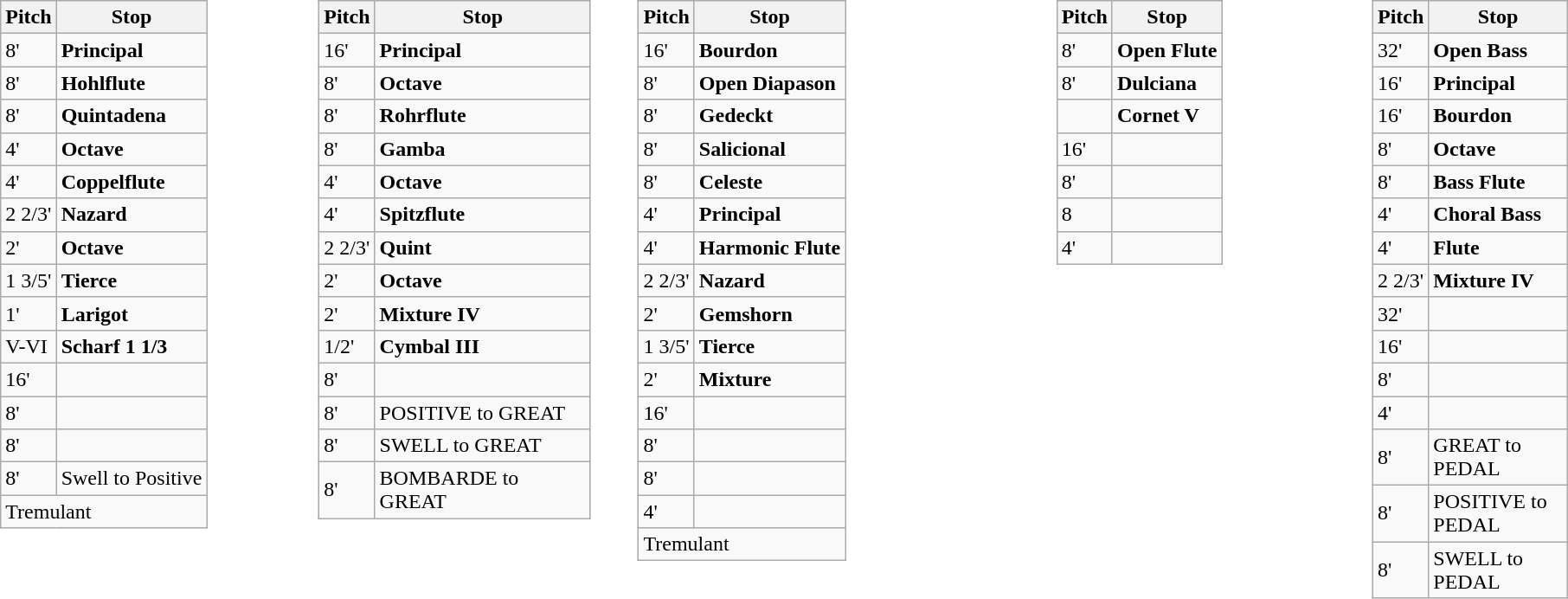<table border="0" cellspacing="0" cellpadding="10" width="100%" style="border-collapse:collapse;">
<tr>
<td width="20%" style="vertical-align:top"><br><table class="wikitable">
<tr>
<th>Pitch</th>
<th>Stop</th>
</tr>
<tr>
<td>8'</td>
<td><strong>Principal</strong></td>
</tr>
<tr>
<td>8'</td>
<td><strong>Hohlflute</strong></td>
</tr>
<tr>
<td>8'</td>
<td><strong>Quintadena</strong></td>
</tr>
<tr>
<td>4'</td>
<td><strong>Octave</strong></td>
</tr>
<tr>
<td>4'</td>
<td><strong>Coppelflute</strong></td>
</tr>
<tr>
<td>2 2/3'</td>
<td><strong>Nazard</strong></td>
</tr>
<tr>
<td>2'</td>
<td><strong>Octave</strong></td>
</tr>
<tr>
<td>1 3/5'</td>
<td><strong>Tierce</strong></td>
</tr>
<tr>
<td>1'</td>
<td><strong>Larigot</strong></td>
</tr>
<tr>
<td>V-VI</td>
<td><strong>Scharf 1 1/3</strong></td>
</tr>
<tr>
<td>16'</td>
<td><strong></strong></td>
</tr>
<tr>
<td>8'</td>
<td><strong></strong></td>
</tr>
<tr>
<td>8'</td>
<td><strong></strong></td>
</tr>
<tr>
<td>8'</td>
<td>Swell to Positive</td>
</tr>
<tr>
<td colspan="2">Tremulant</td>
</tr>
</table>
</td>
<td width="20%" style="vertical-align:top""><br><table class="wikitable">
<tr>
<th>Pitch</th>
<th>Stop</th>
</tr>
<tr>
<td>16'</td>
<td><strong>Principal</strong></td>
</tr>
<tr>
<td>8'</td>
<td><strong>Octave</strong></td>
</tr>
<tr>
<td>8'</td>
<td><strong>Rohrflute</strong></td>
</tr>
<tr>
<td>8'</td>
<td><strong>Gamba</strong></td>
</tr>
<tr>
<td>4'</td>
<td><strong>Octave</strong></td>
</tr>
<tr>
<td>4'</td>
<td><strong>Spitzflute</strong></td>
</tr>
<tr>
<td>2 2/3'</td>
<td><strong>Quint</strong></td>
</tr>
<tr>
<td>2'</td>
<td><strong>Octave</strong></td>
</tr>
<tr>
<td>2'</td>
<td><strong>Mixture IV</strong></td>
</tr>
<tr>
<td>1/2'</td>
<td><strong>Cymbal III</strong></td>
</tr>
<tr>
<td>8'</td>
<td><strong></strong></td>
</tr>
<tr>
<td>8'</td>
<td>POSITIVE to GREAT</td>
</tr>
<tr>
<td>8'</td>
<td>SWELL to GREAT</td>
</tr>
<tr>
<td>8'</td>
<td>BOMBARDE to GREAT</td>
</tr>
</table>
</td>
<td width="25%" style="vertical-align:top"><br><table class="wikitable">
<tr>
<th>Pitch</th>
<th>Stop</th>
</tr>
<tr>
<td>16'</td>
<td><strong>Bourdon</strong></td>
</tr>
<tr>
<td>8'</td>
<td><strong>Open Diapason</strong></td>
</tr>
<tr>
<td>8'</td>
<td><strong>Gedeckt</strong></td>
</tr>
<tr>
<td>8'</td>
<td><strong>Salicional</strong></td>
</tr>
<tr>
<td>8'</td>
<td><strong>Celeste</strong></td>
</tr>
<tr>
<td>4'</td>
<td><strong>Principal</strong></td>
</tr>
<tr>
<td>4'</td>
<td><strong>Harmonic Flute</strong></td>
</tr>
<tr>
<td>2 2/3'</td>
<td><strong>Nazard</strong></td>
</tr>
<tr>
<td>2'</td>
<td><strong>Gemshorn</strong></td>
</tr>
<tr>
<td>1 3/5'</td>
<td><strong>Tierce</strong></td>
</tr>
<tr>
<td>2'</td>
<td><strong>Mixture</strong></td>
</tr>
<tr>
<td>16'</td>
<td><strong></strong></td>
</tr>
<tr>
<td>8'</td>
<td><strong></strong></td>
</tr>
<tr>
<td>8'</td>
<td><strong></strong></td>
</tr>
<tr>
<td>4'</td>
<td><strong></strong></td>
</tr>
<tr>
<td colspan="2">Tremulant</td>
</tr>
</table>
</td>
<td><br></td>
<td width="20%" style="vertical-align:top"><br><table class="wikitable">
<tr>
<th>Pitch</th>
<th>Stop</th>
</tr>
<tr>
<td>8'</td>
<td><strong>Open Flute</strong></td>
</tr>
<tr>
<td>8'</td>
<td><strong>Dulciana</strong></td>
</tr>
<tr>
<td></td>
<td><strong>Cornet V</strong></td>
</tr>
<tr>
<td>16'</td>
<td><strong></strong></td>
</tr>
<tr>
<td>8'</td>
<td><strong></strong></td>
</tr>
<tr>
<td>8</td>
<td><strong></strong></td>
</tr>
<tr>
<td>4'</td>
<td><strong></strong></td>
</tr>
</table>
</td>
<td width="20%" style="vertical-align:top"><br><table class="wikitable">
<tr>
<th>Pitch</th>
<th><strong>Stop</strong></th>
</tr>
<tr>
<td>32'</td>
<td><strong>Open Bass</strong></td>
</tr>
<tr>
<td>16'</td>
<td><strong>Principal</strong></td>
</tr>
<tr>
<td>16'</td>
<td><strong>Bourdon</strong></td>
</tr>
<tr>
<td>8'</td>
<td><strong>Octave</strong></td>
</tr>
<tr>
<td>8'</td>
<td><strong>Bass Flute</strong></td>
</tr>
<tr>
<td>4'</td>
<td><strong>Choral Bass</strong></td>
</tr>
<tr>
<td>4'</td>
<td><strong>Flute</strong></td>
</tr>
<tr>
<td>2 2/3'</td>
<td><strong>Mixture IV</strong></td>
</tr>
<tr>
<td>32'</td>
<td><strong></strong></td>
</tr>
<tr>
<td>16'</td>
<td><strong></strong></td>
</tr>
<tr>
<td>8'</td>
<td><strong></strong></td>
</tr>
<tr>
<td>4'</td>
<td><strong></strong></td>
</tr>
<tr>
<td>8'</td>
<td>GREAT to PEDAL</td>
</tr>
<tr>
<td>8'</td>
<td>POSITIVE to PEDAL</td>
</tr>
<tr>
<td>8'</td>
<td>SWELL to PEDAL</td>
</tr>
</table>
</td>
<td></td>
</tr>
</table>
